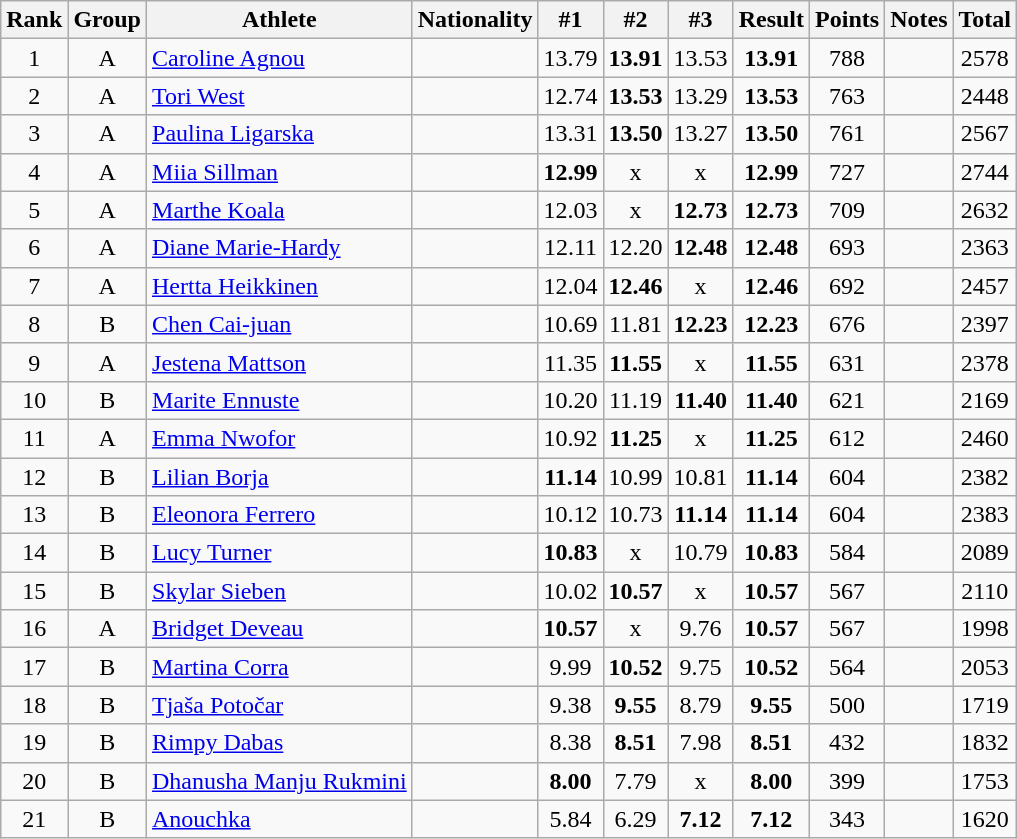<table class="wikitable sortable" style="text-align:center">
<tr>
<th>Rank</th>
<th>Group</th>
<th>Athlete</th>
<th>Nationality</th>
<th>#1</th>
<th>#2</th>
<th>#3</th>
<th>Result</th>
<th>Points</th>
<th>Notes</th>
<th>Total</th>
</tr>
<tr>
<td>1</td>
<td>A</td>
<td align=left><a href='#'>Caroline Agnou</a></td>
<td align=left></td>
<td>13.79</td>
<td><strong>13.91</strong></td>
<td>13.53</td>
<td><strong>13.91</strong></td>
<td>788</td>
<td></td>
<td>2578</td>
</tr>
<tr>
<td>2</td>
<td>A</td>
<td align=left><a href='#'>Tori West</a></td>
<td align=left></td>
<td>12.74</td>
<td><strong>13.53</strong></td>
<td>13.29</td>
<td><strong>13.53</strong></td>
<td>763</td>
<td></td>
<td>2448</td>
</tr>
<tr>
<td>3</td>
<td>A</td>
<td align=left><a href='#'>Paulina Ligarska</a></td>
<td align=left></td>
<td>13.31</td>
<td><strong>13.50</strong></td>
<td>13.27</td>
<td><strong>13.50</strong></td>
<td>761</td>
<td></td>
<td>2567</td>
</tr>
<tr>
<td>4</td>
<td>A</td>
<td align=left><a href='#'>Miia Sillman</a></td>
<td align=left></td>
<td><strong>12.99</strong></td>
<td>x</td>
<td>x</td>
<td><strong>12.99</strong></td>
<td>727</td>
<td></td>
<td>2744</td>
</tr>
<tr>
<td>5</td>
<td>A</td>
<td align=left><a href='#'>Marthe Koala</a></td>
<td align=left></td>
<td>12.03</td>
<td>x</td>
<td><strong>12.73</strong></td>
<td><strong>12.73</strong></td>
<td>709</td>
<td></td>
<td>2632</td>
</tr>
<tr>
<td>6</td>
<td>A</td>
<td align=left><a href='#'>Diane Marie-Hardy</a></td>
<td align=left></td>
<td>12.11</td>
<td>12.20</td>
<td><strong>12.48</strong></td>
<td><strong>12.48</strong></td>
<td>693</td>
<td></td>
<td>2363</td>
</tr>
<tr>
<td>7</td>
<td>A</td>
<td align=left><a href='#'>Hertta Heikkinen</a></td>
<td align=left></td>
<td>12.04</td>
<td><strong>12.46</strong></td>
<td>x</td>
<td><strong>12.46</strong></td>
<td>692</td>
<td></td>
<td>2457</td>
</tr>
<tr>
<td>8</td>
<td>B</td>
<td align=left><a href='#'>Chen Cai-juan</a></td>
<td align=left></td>
<td>10.69</td>
<td>11.81</td>
<td><strong>12.23</strong></td>
<td><strong>12.23</strong></td>
<td>676</td>
<td></td>
<td>2397</td>
</tr>
<tr>
<td>9</td>
<td>A</td>
<td align=left><a href='#'>Jestena Mattson</a></td>
<td align=left></td>
<td>11.35</td>
<td><strong>11.55</strong></td>
<td>x</td>
<td><strong>11.55</strong></td>
<td>631</td>
<td></td>
<td>2378</td>
</tr>
<tr>
<td>10</td>
<td>B</td>
<td align=left><a href='#'>Marite Ennuste</a></td>
<td align=left></td>
<td>10.20</td>
<td>11.19</td>
<td><strong>11.40</strong></td>
<td><strong>11.40</strong></td>
<td>621</td>
<td></td>
<td>2169</td>
</tr>
<tr>
<td>11</td>
<td>A</td>
<td align=left><a href='#'>Emma Nwofor</a></td>
<td align=left></td>
<td>10.92</td>
<td><strong>11.25</strong></td>
<td>x</td>
<td><strong>11.25</strong></td>
<td>612</td>
<td></td>
<td>2460</td>
</tr>
<tr>
<td>12</td>
<td>B</td>
<td align=left><a href='#'>Lilian Borja</a></td>
<td align=left></td>
<td><strong>11.14</strong></td>
<td>10.99</td>
<td>10.81</td>
<td><strong>11.14</strong></td>
<td>604</td>
<td></td>
<td>2382</td>
</tr>
<tr>
<td>13</td>
<td>B</td>
<td align=left><a href='#'>Eleonora Ferrero</a></td>
<td align=left></td>
<td>10.12</td>
<td>10.73</td>
<td><strong>11.14</strong></td>
<td><strong>11.14</strong></td>
<td>604</td>
<td></td>
<td>2383</td>
</tr>
<tr>
<td>14</td>
<td>B</td>
<td align=left><a href='#'>Lucy Turner</a></td>
<td align=left></td>
<td><strong>10.83</strong></td>
<td>x</td>
<td>10.79</td>
<td><strong>10.83</strong></td>
<td>584</td>
<td></td>
<td>2089</td>
</tr>
<tr>
<td>15</td>
<td>B</td>
<td align=left><a href='#'>Skylar Sieben</a></td>
<td align=left></td>
<td>10.02</td>
<td><strong>10.57</strong></td>
<td>x</td>
<td><strong>10.57</strong></td>
<td>567</td>
<td></td>
<td>2110</td>
</tr>
<tr>
<td>16</td>
<td>A</td>
<td align=left><a href='#'>Bridget Deveau</a></td>
<td align=left></td>
<td><strong>10.57</strong></td>
<td>x</td>
<td>9.76</td>
<td><strong>10.57</strong></td>
<td>567</td>
<td></td>
<td>1998</td>
</tr>
<tr>
<td>17</td>
<td>B</td>
<td align=left><a href='#'>Martina Corra</a></td>
<td align=left></td>
<td>9.99</td>
<td><strong>10.52</strong></td>
<td>9.75</td>
<td><strong>10.52</strong></td>
<td>564</td>
<td></td>
<td>2053</td>
</tr>
<tr>
<td>18</td>
<td>B</td>
<td align=left><a href='#'>Tjaša Potočar</a></td>
<td align=left></td>
<td>9.38</td>
<td><strong>9.55</strong></td>
<td>8.79</td>
<td><strong>9.55</strong></td>
<td>500</td>
<td></td>
<td>1719</td>
</tr>
<tr>
<td>19</td>
<td>B</td>
<td align=left><a href='#'>Rimpy Dabas</a></td>
<td align=left></td>
<td>8.38</td>
<td><strong>8.51</strong></td>
<td>7.98</td>
<td><strong>8.51</strong></td>
<td>432</td>
<td></td>
<td>1832</td>
</tr>
<tr>
<td>20</td>
<td>B</td>
<td align=left><a href='#'>Dhanusha Manju Rukmini</a></td>
<td align=left></td>
<td><strong>8.00</strong></td>
<td>7.79</td>
<td>x</td>
<td><strong>8.00</strong></td>
<td>399</td>
<td></td>
<td>1753</td>
</tr>
<tr>
<td>21</td>
<td>B</td>
<td align=left><a href='#'>Anouchka</a></td>
<td align=left></td>
<td>5.84</td>
<td>6.29</td>
<td><strong>7.12</strong></td>
<td><strong>7.12</strong></td>
<td>343</td>
<td></td>
<td>1620</td>
</tr>
</table>
